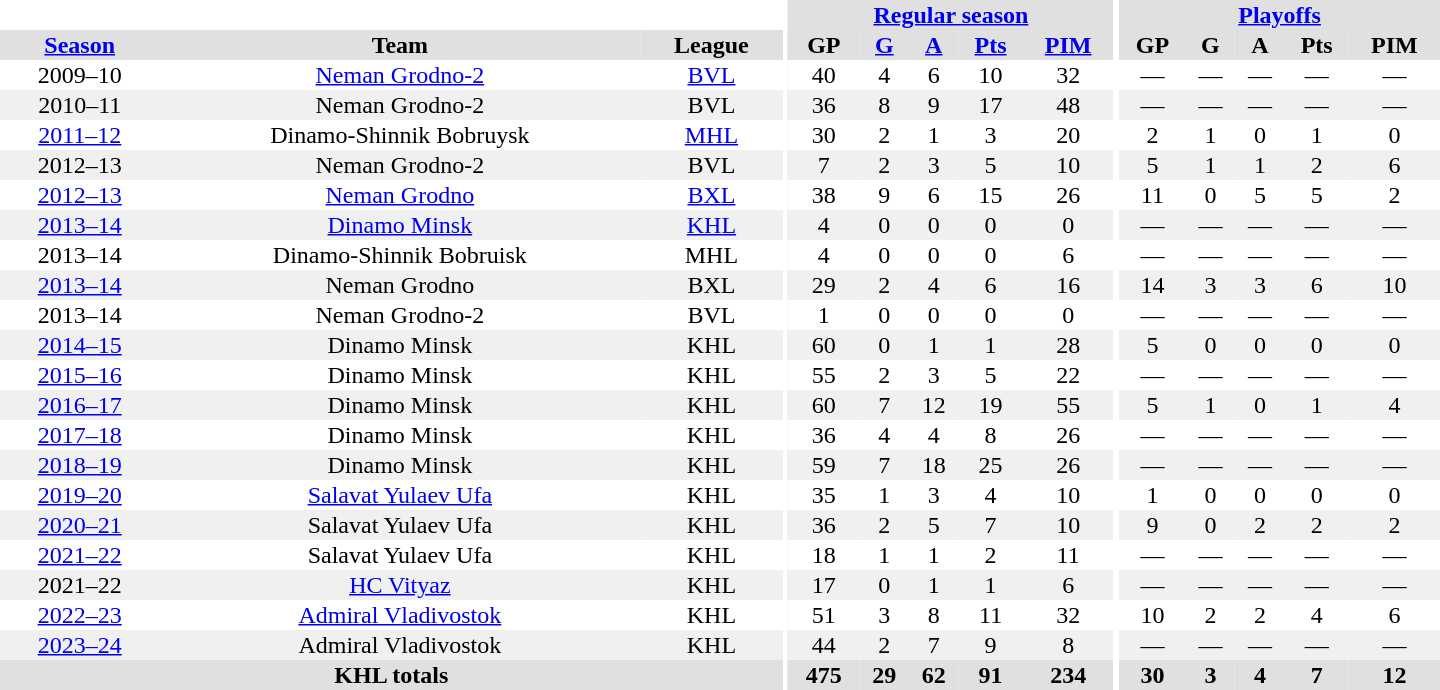<table border="0" cellpadding="1" cellspacing="0" style="text-align:center; width:60em">
<tr bgcolor="#e0e0e0">
<th colspan="3" bgcolor="#ffffff"></th>
<th rowspan="99" bgcolor="#ffffff"></th>
<th colspan="5"><a href='#'>Regular season</a></th>
<th rowspan="99" bgcolor="#ffffff"></th>
<th colspan="5"><a href='#'>Playoffs</a></th>
</tr>
<tr bgcolor="#e0e0e0">
<th><a href='#'>Season</a></th>
<th>Team</th>
<th>League</th>
<th>GP</th>
<th><a href='#'>G</a></th>
<th><a href='#'>A</a></th>
<th><a href='#'>Pts</a></th>
<th><a href='#'>PIM</a></th>
<th>GP</th>
<th>G</th>
<th>A</th>
<th>Pts</th>
<th>PIM</th>
</tr>
<tr ALIGN="center">
<td>2009–10</td>
<td><a href='#'>Neman Grodno-2</a></td>
<td><a href='#'>BVL</a></td>
<td>40</td>
<td>4</td>
<td>6</td>
<td>10</td>
<td>32</td>
<td>—</td>
<td>—</td>
<td>—</td>
<td>—</td>
<td>—</td>
</tr>
<tr ALIGN="center" bgcolor="#f0f0f0">
<td>2010–11</td>
<td>Neman Grodno-2</td>
<td>BVL</td>
<td>36</td>
<td>8</td>
<td>9</td>
<td>17</td>
<td>48</td>
<td>—</td>
<td>—</td>
<td>—</td>
<td>—</td>
<td>—</td>
</tr>
<tr ALIGN="center">
<td><a href='#'>2011–12</a></td>
<td>Dinamo-Shinnik Bobruysk</td>
<td><a href='#'>MHL</a></td>
<td>30</td>
<td>2</td>
<td>1</td>
<td>3</td>
<td>20</td>
<td>2</td>
<td>1</td>
<td>0</td>
<td>1</td>
<td>0</td>
</tr>
<tr ALIGN="center" bgcolor="#f0f0f0">
<td>2012–13</td>
<td>Neman Grodno-2</td>
<td>BVL</td>
<td>7</td>
<td>2</td>
<td>3</td>
<td>5</td>
<td>10</td>
<td>5</td>
<td>1</td>
<td>1</td>
<td>2</td>
<td>6</td>
</tr>
<tr ALIGN="center">
<td><a href='#'>2012–13</a></td>
<td><a href='#'>Neman Grodno</a></td>
<td><a href='#'>BXL</a></td>
<td>38</td>
<td>9</td>
<td>6</td>
<td>15</td>
<td>26</td>
<td>11</td>
<td>0</td>
<td>5</td>
<td>5</td>
<td>2</td>
</tr>
<tr ALIGN="center" bgcolor="#f0f0f0">
<td><a href='#'>2013–14</a></td>
<td><a href='#'>Dinamo Minsk</a></td>
<td><a href='#'>KHL</a></td>
<td>4</td>
<td>0</td>
<td>0</td>
<td>0</td>
<td>0</td>
<td>—</td>
<td>—</td>
<td>—</td>
<td>—</td>
<td>—</td>
</tr>
<tr ALIGN="center">
<td>2013–14</td>
<td>Dinamo-Shinnik Bobruisk</td>
<td>MHL</td>
<td>4</td>
<td>0</td>
<td>0</td>
<td>0</td>
<td>6</td>
<td>—</td>
<td>—</td>
<td>—</td>
<td>—</td>
<td>—</td>
</tr>
<tr ALIGN="center" bgcolor="#f0f0f0">
<td><a href='#'>2013–14</a></td>
<td>Neman Grodno</td>
<td>BXL</td>
<td>29</td>
<td>2</td>
<td>4</td>
<td>6</td>
<td>16</td>
<td>14</td>
<td>3</td>
<td>3</td>
<td>6</td>
<td>10</td>
</tr>
<tr ALIGN="center">
<td>2013–14</td>
<td>Neman Grodno-2</td>
<td>BVL</td>
<td>1</td>
<td>0</td>
<td>0</td>
<td>0</td>
<td>0</td>
<td>—</td>
<td>—</td>
<td>—</td>
<td>—</td>
<td>—</td>
</tr>
<tr ALIGN="center" bgcolor="#f0f0f0">
<td><a href='#'>2014–15</a></td>
<td>Dinamo Minsk</td>
<td>KHL</td>
<td>60</td>
<td>0</td>
<td>1</td>
<td>1</td>
<td>28</td>
<td>5</td>
<td>0</td>
<td>0</td>
<td>0</td>
<td>0</td>
</tr>
<tr ALIGN="center">
<td><a href='#'>2015–16</a></td>
<td>Dinamo Minsk</td>
<td>KHL</td>
<td>55</td>
<td>2</td>
<td>3</td>
<td>5</td>
<td>22</td>
<td>—</td>
<td>—</td>
<td>—</td>
<td>—</td>
<td>—</td>
</tr>
<tr ALIGN="center" bgcolor="#f0f0f0">
<td><a href='#'>2016–17</a></td>
<td>Dinamo Minsk</td>
<td>KHL</td>
<td>60</td>
<td>7</td>
<td>12</td>
<td>19</td>
<td>55</td>
<td>5</td>
<td>1</td>
<td>0</td>
<td>1</td>
<td>4</td>
</tr>
<tr ALIGN="center">
<td><a href='#'>2017–18</a></td>
<td>Dinamo Minsk</td>
<td>KHL</td>
<td>36</td>
<td>4</td>
<td>4</td>
<td>8</td>
<td>26</td>
<td>—</td>
<td>—</td>
<td>—</td>
<td>—</td>
<td>—</td>
</tr>
<tr ALIGN="center" bgcolor="#f0f0f0">
<td><a href='#'>2018–19</a></td>
<td>Dinamo Minsk</td>
<td>KHL</td>
<td>59</td>
<td>7</td>
<td>18</td>
<td>25</td>
<td>26</td>
<td>—</td>
<td>—</td>
<td>—</td>
<td>—</td>
<td>—</td>
</tr>
<tr ALIGN="center">
<td><a href='#'>2019–20</a></td>
<td><a href='#'>Salavat Yulaev Ufa</a></td>
<td>KHL</td>
<td>35</td>
<td>1</td>
<td>3</td>
<td>4</td>
<td>10</td>
<td>1</td>
<td>0</td>
<td>0</td>
<td>0</td>
<td>0</td>
</tr>
<tr ALIGN="center" bgcolor="#f0f0f0">
<td><a href='#'>2020–21</a></td>
<td>Salavat Yulaev Ufa</td>
<td>KHL</td>
<td>36</td>
<td>2</td>
<td>5</td>
<td>7</td>
<td>10</td>
<td>9</td>
<td>0</td>
<td>2</td>
<td>2</td>
<td>2</td>
</tr>
<tr ALIGN="center">
<td><a href='#'>2021–22</a></td>
<td>Salavat Yulaev Ufa</td>
<td>KHL</td>
<td>18</td>
<td>1</td>
<td>1</td>
<td>2</td>
<td>11</td>
<td>—</td>
<td>—</td>
<td>—</td>
<td>—</td>
<td>—</td>
</tr>
<tr ALIGN="center" bgcolor="#f0f0f0">
<td>2021–22</td>
<td><a href='#'>HC Vityaz</a></td>
<td>KHL</td>
<td>17</td>
<td>0</td>
<td>1</td>
<td>1</td>
<td>6</td>
<td>—</td>
<td>—</td>
<td>—</td>
<td>—</td>
<td>—</td>
</tr>
<tr ALIGN="center">
<td><a href='#'>2022–23</a></td>
<td><a href='#'>Admiral Vladivostok</a></td>
<td>KHL</td>
<td>51</td>
<td>3</td>
<td>8</td>
<td>11</td>
<td>32</td>
<td>10</td>
<td>2</td>
<td>2</td>
<td>4</td>
<td>6</td>
</tr>
<tr ALIGN="center" bgcolor="#f0f0f0">
<td><a href='#'>2023–24</a></td>
<td>Admiral Vladivostok</td>
<td>KHL</td>
<td>44</td>
<td>2</td>
<td>7</td>
<td>9</td>
<td>8</td>
<td>—</td>
<td>—</td>
<td>—</td>
<td>—</td>
<td>—</td>
</tr>
<tr bgcolor="#e0e0e0">
<th colspan="3">KHL totals</th>
<th>475</th>
<th>29</th>
<th>62</th>
<th>91</th>
<th>234</th>
<th>30</th>
<th>3</th>
<th>4</th>
<th>7</th>
<th>12</th>
</tr>
</table>
